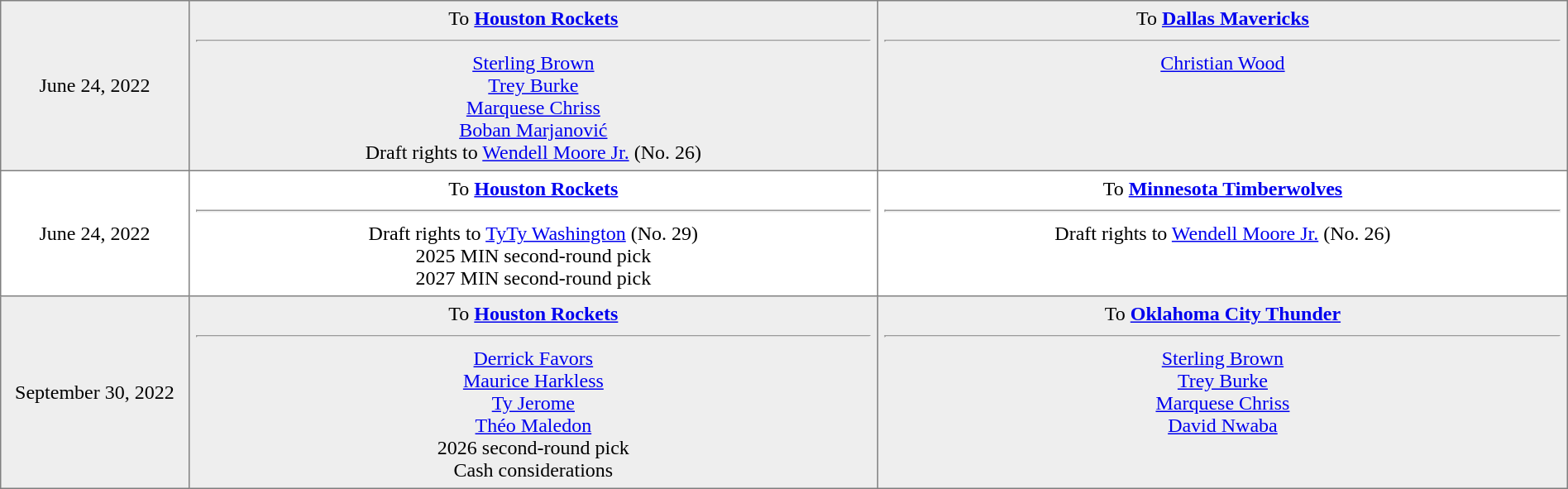<table border="1" style="border-collapse:collapse; text-align:center; width:100%;"  cellpadding="5">
<tr style="background:#eee;">
<td style="width:10%">June 24, 2022</td>
<td style="width:31%; vertical-align:top;">To <strong><a href='#'>Houston Rockets</a></strong><hr><a href='#'>Sterling Brown</a><br><a href='#'>Trey Burke</a><br><a href='#'>Marquese Chriss</a><br><a href='#'>Boban Marjanović</a><br>Draft rights to <a href='#'>Wendell Moore Jr.</a> (No. 26)</td>
<td style="width:31%; vertical-align:top;">To <strong><a href='#'>Dallas Mavericks</a></strong><hr><a href='#'>Christian Wood</a></td>
</tr>
<tr>
<td style="width:12%">June 24, 2022</td>
<td style="width:44%; vertical-align:top;">To <strong><a href='#'>Houston Rockets</a></strong><hr>Draft rights to <a href='#'>TyTy Washington</a> (No. 29)<br>2025 MIN second-round pick<br>2027 MIN second-round pick</td>
<td style="width:44%; vertical-align:top;">To <strong><a href='#'>Minnesota Timberwolves</a></strong><hr>Draft rights to <a href='#'>Wendell Moore Jr.</a> (No. 26)</td>
</tr>
<tr style="background:#eee;">
<td style="width:10%">September 30, 2022</td>
<td style="width:31%; vertical-align:top;">To <strong><a href='#'>Houston Rockets</a></strong><hr><a href='#'>Derrick Favors</a><br><a href='#'>Maurice Harkless</a><br><a href='#'>Ty Jerome</a><br><a href='#'>Théo Maledon</a><br>2026 second-round pick<br>Cash considerations</td>
<td style="width:31%; vertical-align:top;">To <strong><a href='#'>Oklahoma City Thunder</a></strong><hr><a href='#'>Sterling Brown</a><br><a href='#'>Trey Burke</a><br><a href='#'>Marquese Chriss</a><br><a href='#'>David Nwaba</a></td>
</tr>
</table>
